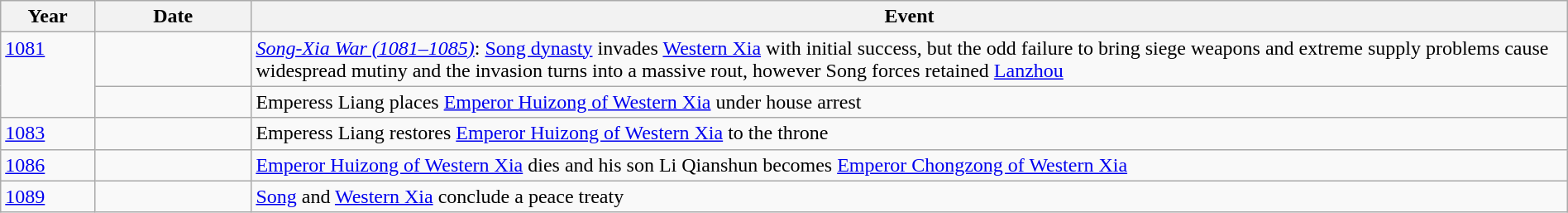<table class="wikitable" width="100%">
<tr>
<th style="width:6%">Year</th>
<th style="width:10%">Date</th>
<th>Event</th>
</tr>
<tr>
<td rowspan="2" valign="top"><a href='#'>1081</a></td>
<td></td>
<td><em><a href='#'>Song-Xia War (1081–1085)</a></em>: <a href='#'>Song dynasty</a> invades <a href='#'>Western Xia</a> with initial success, but the odd failure to bring siege weapons and extreme supply problems cause widespread mutiny and the invasion turns into a massive rout, however Song forces retained <a href='#'>Lanzhou</a></td>
</tr>
<tr>
<td></td>
<td>Emperess Liang places <a href='#'>Emperor Huizong of Western Xia</a> under house arrest</td>
</tr>
<tr>
<td><a href='#'>1083</a></td>
<td></td>
<td>Emperess Liang restores <a href='#'>Emperor Huizong of Western Xia</a> to the throne</td>
</tr>
<tr>
<td><a href='#'>1086</a></td>
<td></td>
<td><a href='#'>Emperor Huizong of Western Xia</a> dies and his son Li Qianshun becomes <a href='#'>Emperor Chongzong of Western Xia</a></td>
</tr>
<tr>
<td><a href='#'>1089</a></td>
<td></td>
<td><a href='#'>Song</a> and <a href='#'>Western Xia</a> conclude a peace treaty</td>
</tr>
</table>
